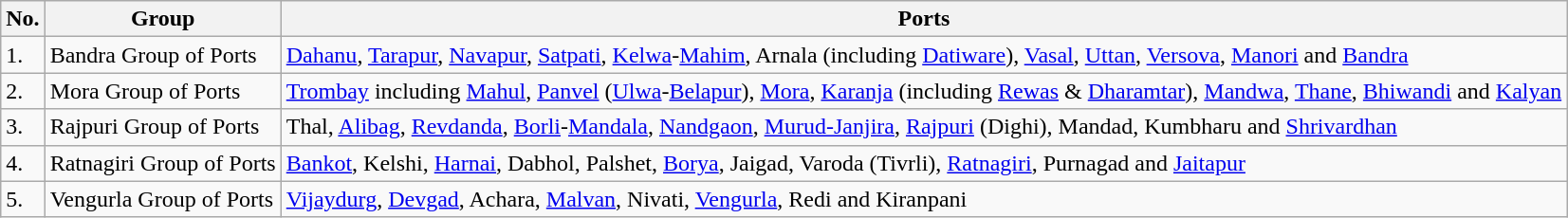<table class="wikitable">
<tr>
<th>No.</th>
<th>Group</th>
<th>Ports</th>
</tr>
<tr>
<td>1.</td>
<td>Bandra Group of Ports</td>
<td><a href='#'>Dahanu</a>, <a href='#'>Tarapur</a>, <a href='#'>Navapur</a>, <a href='#'>Satpati</a>, <a href='#'>Kelwa</a>-<a href='#'>Mahim</a>, Arnala (including <a href='#'>Datiware</a>), <a href='#'>Vasal</a>, <a href='#'>Uttan</a>, <a href='#'>Versova</a>, <a href='#'>Manori</a> and <a href='#'>Bandra</a></td>
</tr>
<tr>
<td>2.</td>
<td>Mora Group of Ports</td>
<td><a href='#'>Trombay</a> including <a href='#'>Mahul</a>, <a href='#'>Panvel</a> (<a href='#'>Ulwa</a>-<a href='#'>Belapur</a>), <a href='#'>Mora</a>, <a href='#'>Karanja</a> (including <a href='#'>Rewas</a> & <a href='#'>Dharamtar</a>), <a href='#'>Mandwa</a>, <a href='#'>Thane</a>, <a href='#'>Bhiwandi</a> and <a href='#'>Kalyan</a></td>
</tr>
<tr>
<td>3.</td>
<td>Rajpuri Group of Ports</td>
<td>Thal, <a href='#'>Alibag</a>, <a href='#'>Revdanda</a>, <a href='#'>Borli</a>-<a href='#'>Mandala</a>, <a href='#'>Nandgaon</a>, <a href='#'>Murud-Janjira</a>, <a href='#'>Rajpuri</a> (Dighi), Mandad, Kumbharu and <a href='#'>Shrivardhan</a></td>
</tr>
<tr>
<td>4.</td>
<td>Ratnagiri Group of Ports</td>
<td><a href='#'>Bankot</a>, Kelshi, <a href='#'>Harnai</a>, Dabhol, Palshet, <a href='#'>Borya</a>, Jaigad, Varoda (Tivrli), <a href='#'>Ratnagiri</a>, Purnagad and <a href='#'>Jaitapur</a></td>
</tr>
<tr>
<td>5.</td>
<td>Vengurla Group of Ports</td>
<td><a href='#'>Vijaydurg</a>, <a href='#'>Devgad</a>, Achara, <a href='#'>Malvan</a>, Nivati, <a href='#'>Vengurla</a>, Redi and Kiranpani</td>
</tr>
</table>
